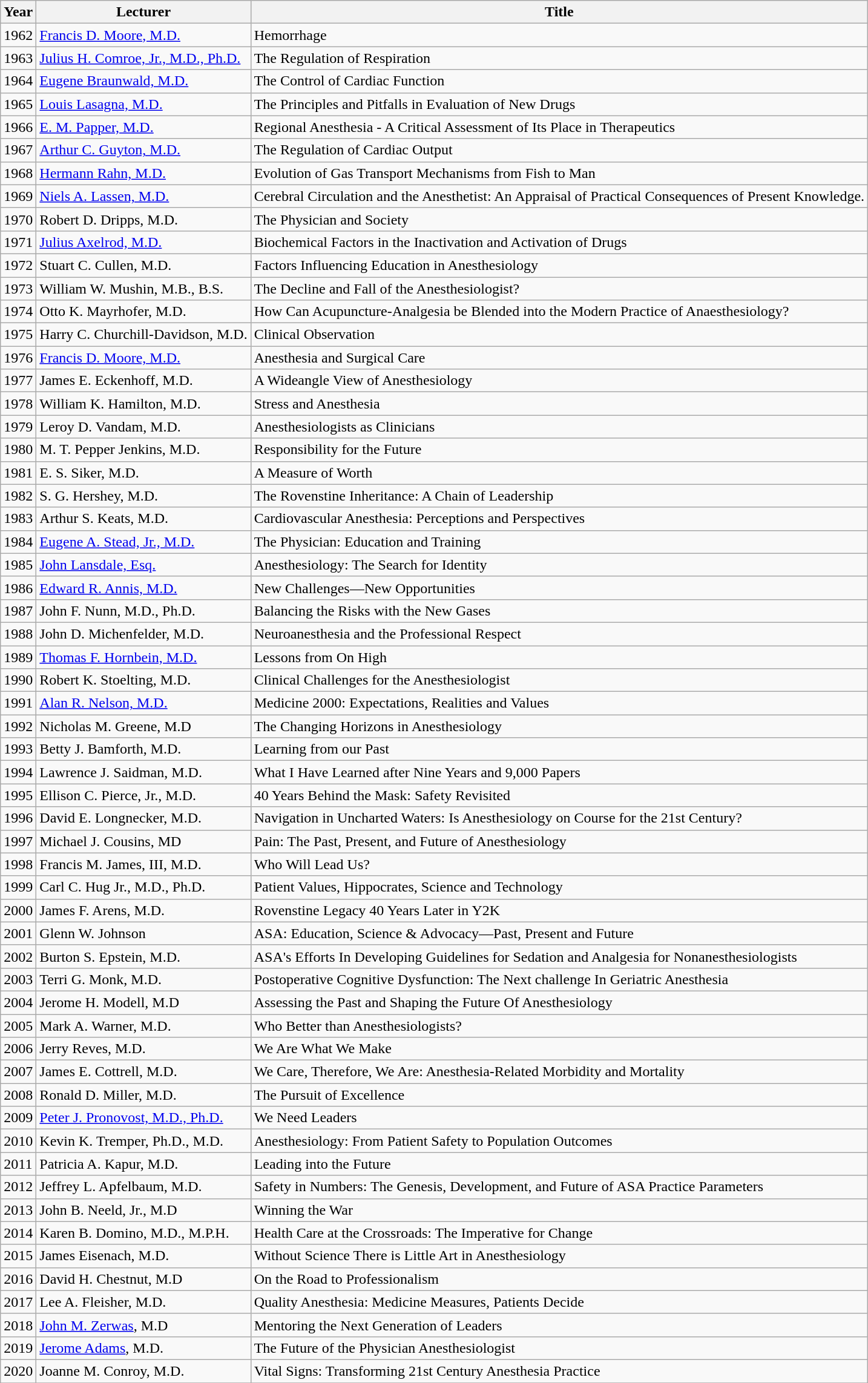<table class="wikitable">
<tr>
<th>Year</th>
<th>Lecturer</th>
<th>Title</th>
</tr>
<tr>
<td>1962</td>
<td><a href='#'>Francis D. Moore, M.D.</a></td>
<td>Hemorrhage</td>
</tr>
<tr>
<td>1963</td>
<td><a href='#'>Julius H. Comroe, Jr., M.D., Ph.D.</a></td>
<td>The Regulation of Respiration</td>
</tr>
<tr>
<td>1964</td>
<td><a href='#'>Eugene Braunwald, M.D.</a></td>
<td>The Control of Cardiac Function</td>
</tr>
<tr>
<td>1965</td>
<td><a href='#'>Louis Lasagna, M.D.</a></td>
<td>The Principles and Pitfalls in Evaluation of New Drugs</td>
</tr>
<tr>
<td>1966</td>
<td><a href='#'>E. M. Papper, M.D.</a></td>
<td>Regional Anesthesia - A Critical Assessment of Its Place in Therapeutics</td>
</tr>
<tr>
<td>1967</td>
<td><a href='#'>Arthur C. Guyton, M.D.</a></td>
<td>The Regulation of Cardiac Output</td>
</tr>
<tr>
<td>1968</td>
<td><a href='#'>Hermann Rahn, M.D.</a></td>
<td>Evolution of Gas Transport Mechanisms from Fish to Man</td>
</tr>
<tr>
<td>1969</td>
<td><a href='#'>Niels A. Lassen, M.D.</a></td>
<td>Cerebral Circulation and the Anesthetist: An Appraisal of Practical Consequences of Present Knowledge.</td>
</tr>
<tr>
<td>1970</td>
<td>Robert D. Dripps, M.D.</td>
<td>The Physician and Society</td>
</tr>
<tr>
<td>1971</td>
<td><a href='#'>Julius Axelrod, M.D.</a></td>
<td>Biochemical Factors in the Inactivation and Activation of Drugs</td>
</tr>
<tr>
<td>1972</td>
<td>Stuart C. Cullen, M.D.</td>
<td>Factors Influencing Education in Anesthesiology</td>
</tr>
<tr>
<td>1973</td>
<td>William W. Mushin, M.B., B.S.</td>
<td>The Decline and Fall of the Anesthesiologist?</td>
</tr>
<tr>
<td>1974</td>
<td>Otto K. Mayrhofer, M.D.</td>
<td>How Can Acupuncture-Analgesia be Blended into the Modern Practice of Anaesthesiology?</td>
</tr>
<tr>
<td>1975</td>
<td>Harry C. Churchill-Davidson, M.D.</td>
<td>Clinical Observation</td>
</tr>
<tr>
<td>1976</td>
<td><a href='#'>Francis D. Moore, M.D.</a></td>
<td>Anesthesia and Surgical Care</td>
</tr>
<tr>
<td>1977</td>
<td>James E. Eckenhoff, M.D.</td>
<td>A Wideangle View of Anesthesiology</td>
</tr>
<tr>
<td>1978</td>
<td>William K. Hamilton, M.D.</td>
<td>Stress and Anesthesia</td>
</tr>
<tr>
<td>1979</td>
<td>Leroy D. Vandam, M.D.</td>
<td>Anesthesiologists as Clinicians</td>
</tr>
<tr>
<td>1980</td>
<td>M. T. Pepper Jenkins, M.D.</td>
<td>Responsibility for the Future</td>
</tr>
<tr>
<td>1981</td>
<td>E. S. Siker, M.D.</td>
<td>A Measure of Worth</td>
</tr>
<tr>
<td>1982</td>
<td>S. G. Hershey, M.D.</td>
<td>The Rovenstine Inheritance: A Chain of Leadership</td>
</tr>
<tr>
<td>1983</td>
<td>Arthur S. Keats, M.D.</td>
<td>Cardiovascular Anesthesia: Perceptions and Perspectives</td>
</tr>
<tr>
<td>1984</td>
<td><a href='#'>Eugene A. Stead, Jr., M.D.</a></td>
<td>The Physician: Education and Training</td>
</tr>
<tr>
<td>1985</td>
<td><a href='#'>John Lansdale, Esq.</a></td>
<td>Anesthesiology: The Search for Identity</td>
</tr>
<tr>
<td>1986</td>
<td><a href='#'>Edward R. Annis, M.D.</a></td>
<td>New Challenges—New Opportunities</td>
</tr>
<tr>
<td>1987</td>
<td>John F. Nunn, M.D., Ph.D.</td>
<td>Balancing the Risks with the New Gases</td>
</tr>
<tr>
<td>1988</td>
<td>John D. Michenfelder, M.D.</td>
<td>Neuroanesthesia and the Professional Respect</td>
</tr>
<tr>
<td>1989</td>
<td><a href='#'>Thomas F. Hornbein, M.D.</a></td>
<td>Lessons from On High</td>
</tr>
<tr>
<td>1990</td>
<td>Robert K. Stoelting, M.D.</td>
<td>Clinical Challenges for the Anesthesiologist</td>
</tr>
<tr>
<td>1991</td>
<td><a href='#'>Alan R. Nelson, M.D.</a></td>
<td>Medicine 2000: Expectations, Realities and Values</td>
</tr>
<tr>
<td>1992</td>
<td>Nicholas M. Greene, M.D</td>
<td>The Changing Horizons in Anesthesiology</td>
</tr>
<tr>
<td>1993</td>
<td>Betty J. Bamforth, M.D.</td>
<td>Learning from our Past</td>
</tr>
<tr>
<td>1994</td>
<td>Lawrence J. Saidman, M.D.</td>
<td>What I Have Learned after Nine Years and 9,000 Papers</td>
</tr>
<tr>
<td>1995</td>
<td>Ellison C. Pierce, Jr., M.D.</td>
<td>40 Years Behind the Mask: Safety Revisited</td>
</tr>
<tr>
<td>1996</td>
<td>David E. Longnecker, M.D.</td>
<td>Navigation in Uncharted Waters: Is Anesthesiology on Course for the 21st Century?</td>
</tr>
<tr>
<td>1997</td>
<td>Michael J. Cousins, MD</td>
<td>Pain: The Past, Present, and Future of Anesthesiology</td>
</tr>
<tr>
<td>1998</td>
<td>Francis M. James, III, M.D.</td>
<td>Who Will Lead Us?</td>
</tr>
<tr>
<td>1999</td>
<td>Carl C. Hug Jr., M.D., Ph.D.</td>
<td>Patient Values, Hippocrates, Science and Technology</td>
</tr>
<tr>
<td>2000</td>
<td>James F. Arens, M.D.</td>
<td>Rovenstine Legacy 40 Years Later in Y2K</td>
</tr>
<tr>
<td>2001</td>
<td>Glenn W. Johnson</td>
<td>ASA: Education, Science & Advocacy—Past, Present and Future</td>
</tr>
<tr>
<td>2002</td>
<td>Burton S. Epstein, M.D.</td>
<td>ASA's Efforts In Developing Guidelines for Sedation and Analgesia for Nonanesthesiologists</td>
</tr>
<tr>
<td>2003</td>
<td>Terri G. Monk, M.D.</td>
<td>Postoperative Cognitive Dysfunction: The Next challenge In Geriatric Anesthesia</td>
</tr>
<tr>
<td>2004</td>
<td>Jerome H. Modell, M.D</td>
<td>Assessing the Past and Shaping the Future Of Anesthesiology</td>
</tr>
<tr>
<td>2005</td>
<td>Mark A. Warner, M.D.</td>
<td>Who Better than Anesthesiologists?</td>
</tr>
<tr>
<td>2006</td>
<td>Jerry Reves, M.D.</td>
<td>We Are What We Make</td>
</tr>
<tr>
<td>2007</td>
<td>James E. Cottrell, M.D.</td>
<td>We Care, Therefore, We Are: Anesthesia-Related Morbidity and Mortality</td>
</tr>
<tr>
<td>2008</td>
<td>Ronald D. Miller, M.D.</td>
<td>The Pursuit of Excellence</td>
</tr>
<tr>
<td>2009</td>
<td><a href='#'>Peter J. Pronovost, M.D., Ph.D.</a></td>
<td>We Need Leaders</td>
</tr>
<tr>
<td>2010</td>
<td>Kevin K. Tremper, Ph.D., M.D.</td>
<td>Anesthesiology: From Patient Safety to Population Outcomes</td>
</tr>
<tr>
<td>2011</td>
<td>Patricia A. Kapur, M.D.</td>
<td>Leading into the Future</td>
</tr>
<tr>
<td>2012</td>
<td>Jeffrey L. Apfelbaum, M.D.</td>
<td>Safety in Numbers: The Genesis, Development, and Future of ASA Practice Parameters</td>
</tr>
<tr>
<td>2013</td>
<td>John B. Neeld, Jr., M.D</td>
<td>Winning the War</td>
</tr>
<tr>
<td>2014</td>
<td>Karen B. Domino, M.D., M.P.H.</td>
<td>Health Care at the Crossroads: The Imperative for Change</td>
</tr>
<tr>
<td>2015</td>
<td>James Eisenach, M.D.</td>
<td>Without Science There is Little Art in Anesthesiology</td>
</tr>
<tr>
<td>2016</td>
<td>David H. Chestnut, M.D</td>
<td>On the Road to Professionalism</td>
</tr>
<tr>
<td>2017</td>
<td>Lee A. Fleisher, M.D.</td>
<td>Quality Anesthesia: Medicine Measures, Patients Decide</td>
</tr>
<tr>
<td>2018</td>
<td><a href='#'>John M. Zerwas</a>, M.D</td>
<td>Mentoring the Next Generation of Leaders</td>
</tr>
<tr>
<td>2019</td>
<td><a href='#'>Jerome Adams</a>, M.D.</td>
<td>The Future of the Physician Anesthesiologist</td>
</tr>
<tr>
<td>2020</td>
<td>Joanne M. Conroy, M.D.</td>
<td>Vital Signs: Transforming 21st Century Anesthesia Practice</td>
</tr>
<tr>
</tr>
</table>
